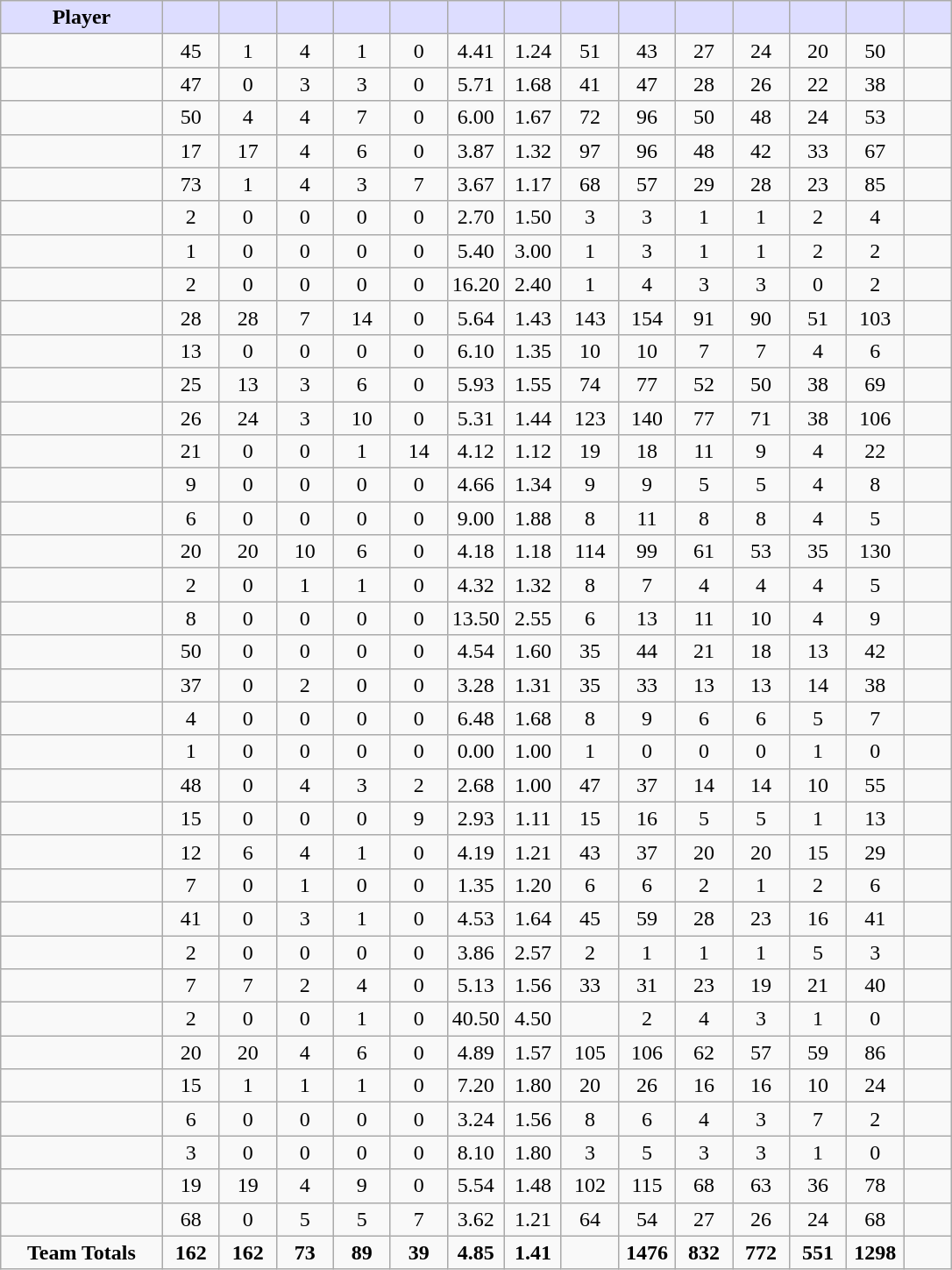<table class="wikitable sortable">
<tr>
<th style="background:#ddf; width:17%;">Player</th>
<th style="background:#ddf; width:6%;"></th>
<th style="background:#ddf; width:6%;"></th>
<th style="background:#ddf; width:6%;"></th>
<th style="background:#ddf; width:6%;"></th>
<th style="background:#ddf; width:6%;"></th>
<th style="background:#ddf; width:6%;"></th>
<th style="background:#ddf; width:6%;"></th>
<th style="background:#ddf; width:6%;"></th>
<th style="background:#ddf; width:6%;"></th>
<th style="background:#ddf; width:6%;"></th>
<th style="background:#ddf; width:6%;"></th>
<th style="background:#ddf; width:6%;"></th>
<th style="background:#ddf; width:6%;"></th>
<th style="background:#ddf; width:6%;"></th>
</tr>
<tr style="text-align:center;">
<td></td>
<td>45</td>
<td>1</td>
<td>4</td>
<td>1</td>
<td>0</td>
<td>4.41</td>
<td>1.24</td>
<td>51</td>
<td>43</td>
<td>27</td>
<td>24</td>
<td>20</td>
<td>50</td>
<td></td>
</tr>
<tr style="text-align:center;">
<td></td>
<td>47</td>
<td>0</td>
<td>3</td>
<td>3</td>
<td>0</td>
<td>5.71</td>
<td>1.68</td>
<td>41</td>
<td>47</td>
<td>28</td>
<td>26</td>
<td>22</td>
<td>38</td>
<td></td>
</tr>
<tr style="text-align:center;">
<td></td>
<td>50</td>
<td>4</td>
<td>4</td>
<td>7</td>
<td>0</td>
<td>6.00</td>
<td>1.67</td>
<td>72</td>
<td>96</td>
<td>50</td>
<td>48</td>
<td>24</td>
<td>53</td>
<td></td>
</tr>
<tr style="text-align:center;">
<td></td>
<td>17</td>
<td>17</td>
<td>4</td>
<td>6</td>
<td>0</td>
<td>3.87</td>
<td>1.32</td>
<td>97</td>
<td>96</td>
<td>48</td>
<td>42</td>
<td>33</td>
<td>67</td>
<td></td>
</tr>
<tr style="text-align:center;">
<td></td>
<td>73</td>
<td>1</td>
<td>4</td>
<td>3</td>
<td>7</td>
<td>3.67</td>
<td>1.17</td>
<td>68</td>
<td>57</td>
<td>29</td>
<td>28</td>
<td>23</td>
<td>85</td>
<td></td>
</tr>
<tr style="text-align:center;">
<td></td>
<td>2</td>
<td>0</td>
<td>0</td>
<td>0</td>
<td>0</td>
<td>2.70</td>
<td>1.50</td>
<td>3</td>
<td>3</td>
<td>1</td>
<td>1</td>
<td>2</td>
<td>4</td>
<td></td>
</tr>
<tr style="text-align:center;">
<td></td>
<td>1</td>
<td>0</td>
<td>0</td>
<td>0</td>
<td>0</td>
<td>5.40</td>
<td>3.00</td>
<td>1</td>
<td>3</td>
<td>1</td>
<td>1</td>
<td>2</td>
<td>2</td>
<td></td>
</tr>
<tr style="text-align:center;">
<td></td>
<td>2</td>
<td>0</td>
<td>0</td>
<td>0</td>
<td>0</td>
<td>16.20</td>
<td>2.40</td>
<td>1</td>
<td>4</td>
<td>3</td>
<td>3</td>
<td>0</td>
<td>2</td>
<td></td>
</tr>
<tr style="text-align:center;">
<td></td>
<td>28</td>
<td>28</td>
<td>7</td>
<td>14</td>
<td>0</td>
<td>5.64</td>
<td>1.43</td>
<td>143</td>
<td>154</td>
<td>91</td>
<td>90</td>
<td>51</td>
<td>103</td>
<td></td>
</tr>
<tr style="text-align:center;">
<td></td>
<td>13</td>
<td>0</td>
<td>0</td>
<td>0</td>
<td>0</td>
<td>6.10</td>
<td>1.35</td>
<td>10</td>
<td>10</td>
<td>7</td>
<td>7</td>
<td>4</td>
<td>6</td>
<td></td>
</tr>
<tr style="text-align:center;">
<td></td>
<td>25</td>
<td>13</td>
<td>3</td>
<td>6</td>
<td>0</td>
<td>5.93</td>
<td>1.55</td>
<td>74</td>
<td>77</td>
<td>52</td>
<td>50</td>
<td>38</td>
<td>69</td>
<td></td>
</tr>
<tr style="text-align:center;">
<td></td>
<td>26</td>
<td>24</td>
<td>3</td>
<td>10</td>
<td>0</td>
<td>5.31</td>
<td>1.44</td>
<td>123</td>
<td>140</td>
<td>77</td>
<td>71</td>
<td>38</td>
<td>106</td>
<td></td>
</tr>
<tr style="text-align:center;">
<td></td>
<td>21</td>
<td>0</td>
<td>0</td>
<td>1</td>
<td>14</td>
<td>4.12</td>
<td>1.12</td>
<td>19</td>
<td>18</td>
<td>11</td>
<td>9</td>
<td>4</td>
<td>22</td>
<td></td>
</tr>
<tr style="text-align:center;">
<td></td>
<td>9</td>
<td>0</td>
<td>0</td>
<td>0</td>
<td>0</td>
<td>4.66</td>
<td>1.34</td>
<td>9</td>
<td>9</td>
<td>5</td>
<td>5</td>
<td>4</td>
<td>8</td>
<td></td>
</tr>
<tr style="text-align:center;">
<td></td>
<td>6</td>
<td>0</td>
<td>0</td>
<td>0</td>
<td>0</td>
<td>9.00</td>
<td>1.88</td>
<td>8</td>
<td>11</td>
<td>8</td>
<td>8</td>
<td>4</td>
<td>5</td>
<td></td>
</tr>
<tr style="text-align:center;">
<td></td>
<td>20</td>
<td>20</td>
<td>10</td>
<td>6</td>
<td>0</td>
<td>4.18</td>
<td>1.18</td>
<td>114</td>
<td>99</td>
<td>61</td>
<td>53</td>
<td>35</td>
<td>130</td>
<td></td>
</tr>
<tr style="text-align:center;">
<td></td>
<td>2</td>
<td>0</td>
<td>1</td>
<td>1</td>
<td>0</td>
<td>4.32</td>
<td>1.32</td>
<td>8</td>
<td>7</td>
<td>4</td>
<td>4</td>
<td>4</td>
<td>5</td>
<td></td>
</tr>
<tr style="text-align:center;">
<td></td>
<td>8</td>
<td>0</td>
<td>0</td>
<td>0</td>
<td>0</td>
<td>13.50</td>
<td>2.55</td>
<td>6</td>
<td>13</td>
<td>11</td>
<td>10</td>
<td>4</td>
<td>9</td>
<td></td>
</tr>
<tr style="text-align:center;">
<td></td>
<td>50</td>
<td>0</td>
<td>0</td>
<td>0</td>
<td>0</td>
<td>4.54</td>
<td>1.60</td>
<td>35</td>
<td>44</td>
<td>21</td>
<td>18</td>
<td>13</td>
<td>42</td>
<td></td>
</tr>
<tr style="text-align:center;">
<td></td>
<td>37</td>
<td>0</td>
<td>2</td>
<td>0</td>
<td>0</td>
<td>3.28</td>
<td>1.31</td>
<td>35</td>
<td>33</td>
<td>13</td>
<td>13</td>
<td>14</td>
<td>38</td>
<td></td>
</tr>
<tr style="text-align:center;">
<td></td>
<td>4</td>
<td>0</td>
<td>0</td>
<td>0</td>
<td>0</td>
<td>6.48</td>
<td>1.68</td>
<td>8</td>
<td>9</td>
<td>6</td>
<td>6</td>
<td>5</td>
<td>7</td>
<td></td>
</tr>
<tr style="text-align:center;">
<td></td>
<td>1</td>
<td>0</td>
<td>0</td>
<td>0</td>
<td>0</td>
<td>0.00</td>
<td>1.00</td>
<td>1</td>
<td>0</td>
<td>0</td>
<td>0</td>
<td>1</td>
<td>0</td>
<td></td>
</tr>
<tr style="text-align:center;">
<td></td>
<td>48</td>
<td>0</td>
<td>4</td>
<td>3</td>
<td>2</td>
<td>2.68</td>
<td>1.00</td>
<td>47</td>
<td>37</td>
<td>14</td>
<td>14</td>
<td>10</td>
<td>55</td>
<td></td>
</tr>
<tr style="text-align:center;">
<td></td>
<td>15</td>
<td>0</td>
<td>0</td>
<td>0</td>
<td>9</td>
<td>2.93</td>
<td>1.11</td>
<td>15</td>
<td>16</td>
<td>5</td>
<td>5</td>
<td>1</td>
<td>13</td>
<td></td>
</tr>
<tr style="text-align:center;">
<td></td>
<td>12</td>
<td>6</td>
<td>4</td>
<td>1</td>
<td>0</td>
<td>4.19</td>
<td>1.21</td>
<td>43</td>
<td>37</td>
<td>20</td>
<td>20</td>
<td>15</td>
<td>29</td>
<td></td>
</tr>
<tr style="text-align:center;">
<td></td>
<td>7</td>
<td>0</td>
<td>1</td>
<td>0</td>
<td>0</td>
<td>1.35</td>
<td>1.20</td>
<td>6</td>
<td>6</td>
<td>2</td>
<td>1</td>
<td>2</td>
<td>6</td>
<td></td>
</tr>
<tr style="text-align:center;">
<td></td>
<td>41</td>
<td>0</td>
<td>3</td>
<td>1</td>
<td>0</td>
<td>4.53</td>
<td>1.64</td>
<td>45</td>
<td>59</td>
<td>28</td>
<td>23</td>
<td>16</td>
<td>41</td>
<td></td>
</tr>
<tr style="text-align:center;">
<td></td>
<td>2</td>
<td>0</td>
<td>0</td>
<td>0</td>
<td>0</td>
<td>3.86</td>
<td>2.57</td>
<td>2</td>
<td>1</td>
<td>1</td>
<td>1</td>
<td>5</td>
<td>3</td>
<td></td>
</tr>
<tr style="text-align:center;">
<td></td>
<td>7</td>
<td>7</td>
<td>2</td>
<td>4</td>
<td>0</td>
<td>5.13</td>
<td>1.56</td>
<td>33</td>
<td>31</td>
<td>23</td>
<td>19</td>
<td>21</td>
<td>40</td>
<td></td>
</tr>
<tr style="text-align:center;">
<td></td>
<td>2</td>
<td>0</td>
<td>0</td>
<td>1</td>
<td>0</td>
<td>40.50</td>
<td>4.50</td>
<td></td>
<td>2</td>
<td>4</td>
<td>3</td>
<td>1</td>
<td>0</td>
<td></td>
</tr>
<tr style="text-align:center;">
<td></td>
<td>20</td>
<td>20</td>
<td>4</td>
<td>6</td>
<td>0</td>
<td>4.89</td>
<td>1.57</td>
<td>105</td>
<td>106</td>
<td>62</td>
<td>57</td>
<td>59</td>
<td>86</td>
<td></td>
</tr>
<tr style="text-align:center;">
<td></td>
<td>15</td>
<td>1</td>
<td>1</td>
<td>1</td>
<td>0</td>
<td>7.20</td>
<td>1.80</td>
<td>20</td>
<td>26</td>
<td>16</td>
<td>16</td>
<td>10</td>
<td>24</td>
<td></td>
</tr>
<tr style="text-align:center;">
<td></td>
<td>6</td>
<td>0</td>
<td>0</td>
<td>0</td>
<td>0</td>
<td>3.24</td>
<td>1.56</td>
<td>8</td>
<td>6</td>
<td>4</td>
<td>3</td>
<td>7</td>
<td>2</td>
<td></td>
</tr>
<tr style="text-align:center;">
<td></td>
<td>3</td>
<td>0</td>
<td>0</td>
<td>0</td>
<td>0</td>
<td>8.10</td>
<td>1.80</td>
<td>3</td>
<td>5</td>
<td>3</td>
<td>3</td>
<td>1</td>
<td>0</td>
<td></td>
</tr>
<tr style="text-align:center;">
<td></td>
<td>19</td>
<td>19</td>
<td>4</td>
<td>9</td>
<td>0</td>
<td>5.54</td>
<td>1.48</td>
<td>102</td>
<td>115</td>
<td>68</td>
<td>63</td>
<td>36</td>
<td>78</td>
<td></td>
</tr>
<tr style="text-align:center;">
<td></td>
<td>68</td>
<td>0</td>
<td>5</td>
<td>5</td>
<td>7</td>
<td>3.62</td>
<td>1.21</td>
<td>64</td>
<td>54</td>
<td>27</td>
<td>26</td>
<td>24</td>
<td>68</td>
<td></td>
</tr>
<tr style="text-align:center;">
<td><strong>Team Totals</strong></td>
<td><strong>162</strong></td>
<td><strong>162</strong></td>
<td><strong>73</strong></td>
<td><strong>89</strong></td>
<td><strong>39</strong></td>
<td><strong>4.85</strong></td>
<td><strong>1.41</strong></td>
<td><strong></strong></td>
<td><strong>1476</strong></td>
<td><strong>832</strong></td>
<td><strong>772</strong></td>
<td><strong>551</strong></td>
<td><strong>1298</strong></td>
<td></td>
</tr>
</table>
